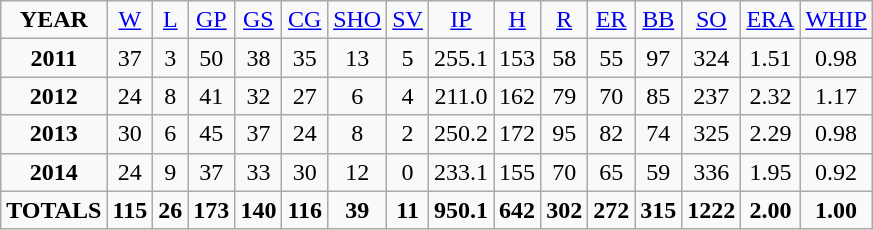<table class="wikitable">
<tr align=center>
<td><strong>YEAR</strong></td>
<td><a href='#'>W</a></td>
<td><a href='#'>L</a></td>
<td><a href='#'>GP</a></td>
<td><a href='#'>GS</a></td>
<td><a href='#'>CG</a></td>
<td><a href='#'>SHO</a></td>
<td><a href='#'>SV</a></td>
<td><a href='#'>IP</a></td>
<td><a href='#'>H</a></td>
<td><a href='#'>R</a></td>
<td><a href='#'>ER</a></td>
<td><a href='#'>BB</a></td>
<td><a href='#'>SO</a></td>
<td><a href='#'>ERA</a></td>
<td><a href='#'>WHIP</a></td>
</tr>
<tr align=center>
<td><strong>2011</strong></td>
<td>37</td>
<td>3</td>
<td>50</td>
<td>38</td>
<td>35</td>
<td>13</td>
<td>5</td>
<td>255.1</td>
<td>153</td>
<td>58</td>
<td>55</td>
<td>97</td>
<td>324</td>
<td>1.51</td>
<td>0.98</td>
</tr>
<tr align=center>
<td><strong>2012</strong></td>
<td>24</td>
<td>8</td>
<td>41</td>
<td>32</td>
<td>27</td>
<td>6</td>
<td>4</td>
<td>211.0</td>
<td>162</td>
<td>79</td>
<td>70</td>
<td>85</td>
<td>237</td>
<td>2.32</td>
<td>1.17</td>
</tr>
<tr align=center>
<td><strong>2013</strong></td>
<td>30</td>
<td>6</td>
<td>45</td>
<td>37</td>
<td>24</td>
<td>8</td>
<td>2</td>
<td>250.2</td>
<td>172</td>
<td>95</td>
<td>82</td>
<td>74</td>
<td>325</td>
<td>2.29</td>
<td>0.98</td>
</tr>
<tr align=center>
<td><strong>2014</strong></td>
<td>24</td>
<td>9</td>
<td>37</td>
<td>33</td>
<td>30</td>
<td>12</td>
<td>0</td>
<td>233.1</td>
<td>155</td>
<td>70</td>
<td>65</td>
<td>59</td>
<td>336</td>
<td>1.95</td>
<td>0.92</td>
</tr>
<tr align=center>
<td><strong>TOTALS</strong></td>
<td><strong>115</strong></td>
<td><strong>26</strong></td>
<td><strong>173</strong></td>
<td><strong>140</strong></td>
<td><strong>116</strong></td>
<td><strong>39</strong></td>
<td><strong>11</strong></td>
<td><strong>950.1</strong></td>
<td><strong>642</strong></td>
<td><strong>302</strong></td>
<td><strong>272</strong></td>
<td><strong>315</strong></td>
<td><strong>1222</strong></td>
<td><strong>2.00</strong></td>
<td><strong>1.00</strong></td>
</tr>
</table>
